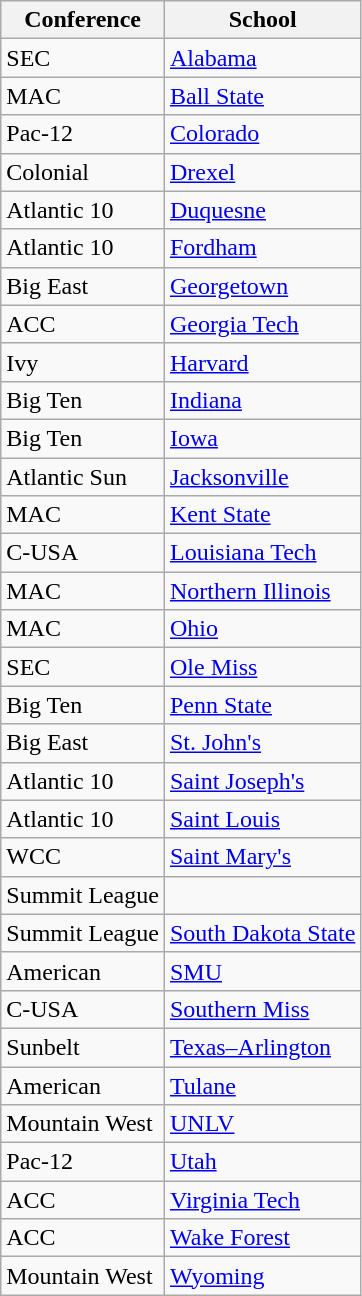<table class="wikitable sortable">
<tr>
<th>Conference</th>
<th>School</th>
</tr>
<tr>
<td>SEC</td>
<td><a href='#'>Alabama</a></td>
</tr>
<tr>
<td>MAC</td>
<td><a href='#'>Ball State</a></td>
</tr>
<tr>
<td>Pac-12</td>
<td><a href='#'>Colorado</a></td>
</tr>
<tr>
<td>Colonial</td>
<td><a href='#'>Drexel</a></td>
</tr>
<tr>
<td>Atlantic 10</td>
<td><a href='#'>Duquesne</a></td>
</tr>
<tr>
<td>Atlantic 10</td>
<td><a href='#'>Fordham</a></td>
</tr>
<tr>
<td>Big East</td>
<td><a href='#'>Georgetown</a></td>
</tr>
<tr>
<td>ACC</td>
<td><a href='#'>Georgia Tech</a></td>
</tr>
<tr>
<td>Ivy</td>
<td><a href='#'>Harvard</a></td>
</tr>
<tr>
<td>Big Ten</td>
<td><a href='#'>Indiana</a></td>
</tr>
<tr>
<td>Big Ten</td>
<td><a href='#'>Iowa</a></td>
</tr>
<tr>
<td>Atlantic Sun</td>
<td><a href='#'>Jacksonville</a></td>
</tr>
<tr>
<td>MAC</td>
<td><a href='#'>Kent State</a></td>
</tr>
<tr>
<td>C-USA</td>
<td><a href='#'>Louisiana Tech</a></td>
</tr>
<tr>
<td>MAC</td>
<td><a href='#'>Northern Illinois</a></td>
</tr>
<tr>
<td>MAC</td>
<td><a href='#'>Ohio</a></td>
</tr>
<tr>
<td>SEC</td>
<td><a href='#'>Ole Miss</a></td>
</tr>
<tr>
<td>Big Ten</td>
<td><a href='#'>Penn State</a></td>
</tr>
<tr>
<td>Big East</td>
<td><a href='#'>St. John's</a></td>
</tr>
<tr>
<td>Atlantic 10</td>
<td><a href='#'>Saint Joseph's</a></td>
</tr>
<tr>
<td>Atlantic 10</td>
<td><a href='#'>Saint Louis</a></td>
</tr>
<tr>
<td>WCC</td>
<td><a href='#'>Saint Mary's</a></td>
</tr>
<tr>
<td>Summit League</td>
<td></td>
</tr>
<tr>
<td>Summit League</td>
<td><a href='#'>South Dakota State</a></td>
</tr>
<tr>
<td>American</td>
<td><a href='#'>SMU</a></td>
</tr>
<tr>
<td>C-USA</td>
<td><a href='#'>Southern Miss</a></td>
</tr>
<tr>
<td>Sunbelt</td>
<td><a href='#'>Texas–Arlington</a></td>
</tr>
<tr>
<td>American</td>
<td><a href='#'>Tulane</a></td>
</tr>
<tr>
<td>Mountain West</td>
<td><a href='#'>UNLV</a></td>
</tr>
<tr>
<td>Pac-12</td>
<td><a href='#'>Utah</a></td>
</tr>
<tr>
<td>ACC</td>
<td><a href='#'>Virginia Tech</a></td>
</tr>
<tr>
<td>ACC</td>
<td><a href='#'>Wake Forest</a></td>
</tr>
<tr>
<td>Mountain West</td>
<td><a href='#'>Wyoming</a></td>
</tr>
</table>
